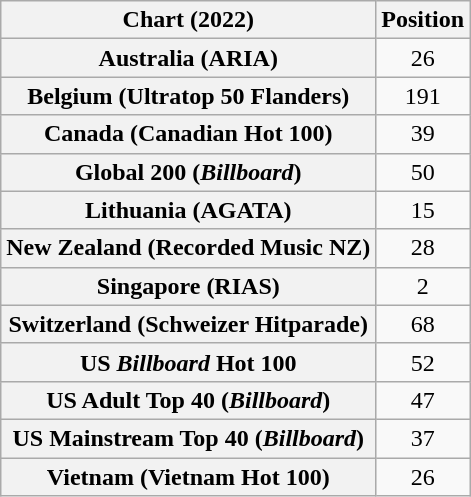<table class="wikitable sortable plainrowheaders" style="text-align:center">
<tr>
<th scope="col">Chart (2022)</th>
<th scope="col">Position</th>
</tr>
<tr>
<th scope="row">Australia (ARIA)</th>
<td>26</td>
</tr>
<tr>
<th scope="row">Belgium (Ultratop 50 Flanders)</th>
<td>191</td>
</tr>
<tr>
<th scope="row">Canada (Canadian Hot 100)</th>
<td>39</td>
</tr>
<tr>
<th scope="row">Global 200 (<em>Billboard</em>)</th>
<td>50</td>
</tr>
<tr>
<th scope="row">Lithuania (AGATA)</th>
<td>15</td>
</tr>
<tr>
<th scope="row">New Zealand (Recorded Music NZ)</th>
<td>28</td>
</tr>
<tr>
<th scope="row">Singapore (RIAS)</th>
<td>2</td>
</tr>
<tr>
<th scope="row">Switzerland (Schweizer Hitparade)</th>
<td>68</td>
</tr>
<tr>
<th scope="row">US <em>Billboard</em> Hot 100</th>
<td>52</td>
</tr>
<tr>
<th scope="row">US Adult Top 40 (<em>Billboard</em>)</th>
<td>47</td>
</tr>
<tr>
<th scope="row">US Mainstream Top 40 (<em>Billboard</em>)</th>
<td>37</td>
</tr>
<tr>
<th scope="row">Vietnam (Vietnam Hot 100)</th>
<td>26</td>
</tr>
</table>
